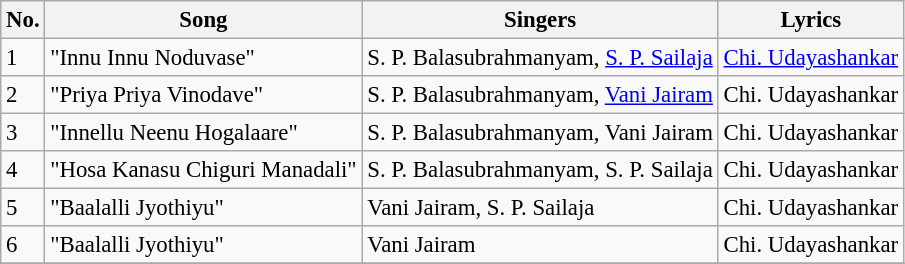<table class="wikitable" style="font-size:95%;">
<tr>
<th>No.</th>
<th>Song</th>
<th>Singers</th>
<th>Lyrics</th>
</tr>
<tr>
<td>1</td>
<td>"Innu Innu Noduvase"</td>
<td>S. P. Balasubrahmanyam, <a href='#'>S. P. Sailaja</a></td>
<td><a href='#'>Chi. Udayashankar</a></td>
</tr>
<tr>
<td>2</td>
<td>"Priya Priya Vinodave"</td>
<td>S. P. Balasubrahmanyam, <a href='#'>Vani Jairam</a></td>
<td>Chi. Udayashankar</td>
</tr>
<tr>
<td>3</td>
<td>"Innellu Neenu Hogalaare"</td>
<td>S. P. Balasubrahmanyam, Vani Jairam</td>
<td>Chi. Udayashankar</td>
</tr>
<tr>
<td>4</td>
<td>"Hosa Kanasu Chiguri Manadali"</td>
<td>S. P. Balasubrahmanyam, S. P. Sailaja</td>
<td>Chi. Udayashankar</td>
</tr>
<tr>
<td>5</td>
<td>"Baalalli Jyothiyu"</td>
<td>Vani Jairam, S. P. Sailaja</td>
<td>Chi. Udayashankar</td>
</tr>
<tr>
<td>6</td>
<td>"Baalalli Jyothiyu"</td>
<td>Vani Jairam</td>
<td>Chi. Udayashankar</td>
</tr>
<tr>
</tr>
</table>
